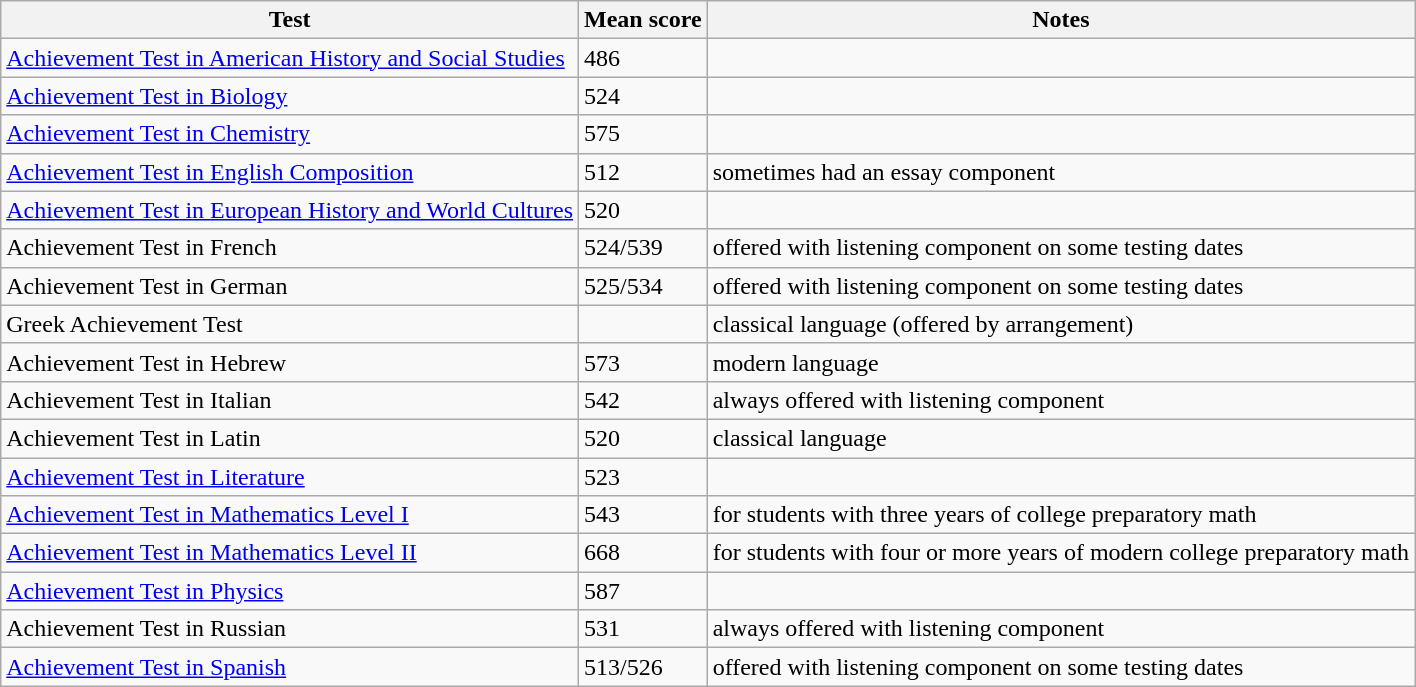<table class="wikitable">
<tr>
<th>Test</th>
<th>Mean score</th>
<th>Notes</th>
</tr>
<tr>
<td><a href='#'>Achievement Test in American History and Social Studies</a></td>
<td>486</td>
<td></td>
</tr>
<tr>
<td><a href='#'>Achievement Test in Biology</a></td>
<td>524</td>
<td></td>
</tr>
<tr>
<td><a href='#'>Achievement Test in Chemistry</a></td>
<td>575</td>
<td></td>
</tr>
<tr>
<td><a href='#'>Achievement Test in English Composition</a></td>
<td>512</td>
<td>sometimes had an essay component</td>
</tr>
<tr>
<td><a href='#'>Achievement Test in European History and World Cultures</a></td>
<td>520</td>
<td></td>
</tr>
<tr>
<td>Achievement Test in French</td>
<td>524/539</td>
<td>offered with listening component on some testing dates</td>
</tr>
<tr>
<td>Achievement Test in German</td>
<td>525/534</td>
<td>offered with listening component on some testing dates</td>
</tr>
<tr>
<td>Greek Achievement Test</td>
<td></td>
<td>classical language (offered by arrangement)</td>
</tr>
<tr>
<td>Achievement Test in Hebrew</td>
<td>573</td>
<td>modern language</td>
</tr>
<tr>
<td>Achievement Test in Italian</td>
<td>542</td>
<td>always offered with listening component</td>
</tr>
<tr>
<td>Achievement Test in Latin</td>
<td>520</td>
<td>classical language</td>
</tr>
<tr>
<td><a href='#'>Achievement Test in Literature</a></td>
<td>523</td>
<td></td>
</tr>
<tr>
<td><a href='#'>Achievement Test in Mathematics Level I</a></td>
<td>543</td>
<td>for students with three years of college preparatory math</td>
</tr>
<tr>
<td><a href='#'>Achievement Test in Mathematics Level II</a></td>
<td>668</td>
<td>for students with four or more years of modern college preparatory math</td>
</tr>
<tr>
<td><a href='#'>Achievement Test in Physics</a></td>
<td>587</td>
<td></td>
</tr>
<tr>
<td>Achievement Test in Russian</td>
<td>531</td>
<td>always offered with listening component</td>
</tr>
<tr>
<td><a href='#'>Achievement Test in Spanish</a></td>
<td>513/526</td>
<td>offered with listening component on some testing dates</td>
</tr>
</table>
